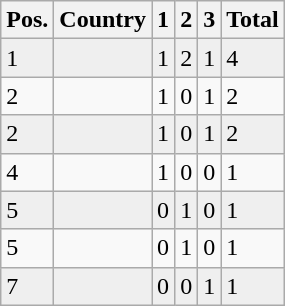<table class="wikitable">
<tr>
<th>Pos.</th>
<th>Country</th>
<th>1</th>
<th>2</th>
<th>3</th>
<th>Total</th>
</tr>
<tr bgcolor="#efefef">
<td>1</td>
<td></td>
<td>1</td>
<td>2</td>
<td>1</td>
<td>4</td>
</tr>
<tr>
<td>2</td>
<td></td>
<td>1</td>
<td>0</td>
<td>1</td>
<td>2</td>
</tr>
<tr bgcolor="#efefef">
<td>2</td>
<td></td>
<td>1</td>
<td>0</td>
<td>1</td>
<td>2</td>
</tr>
<tr>
<td>4</td>
<td></td>
<td>1</td>
<td>0</td>
<td>0</td>
<td>1</td>
</tr>
<tr bgcolor="#efefef">
<td>5</td>
<td></td>
<td>0</td>
<td>1</td>
<td>0</td>
<td>1</td>
</tr>
<tr>
<td>5</td>
<td></td>
<td>0</td>
<td>1</td>
<td>0</td>
<td>1</td>
</tr>
<tr bgcolor="#efefef">
<td>7</td>
<td></td>
<td>0</td>
<td>0</td>
<td>1</td>
<td>1</td>
</tr>
</table>
